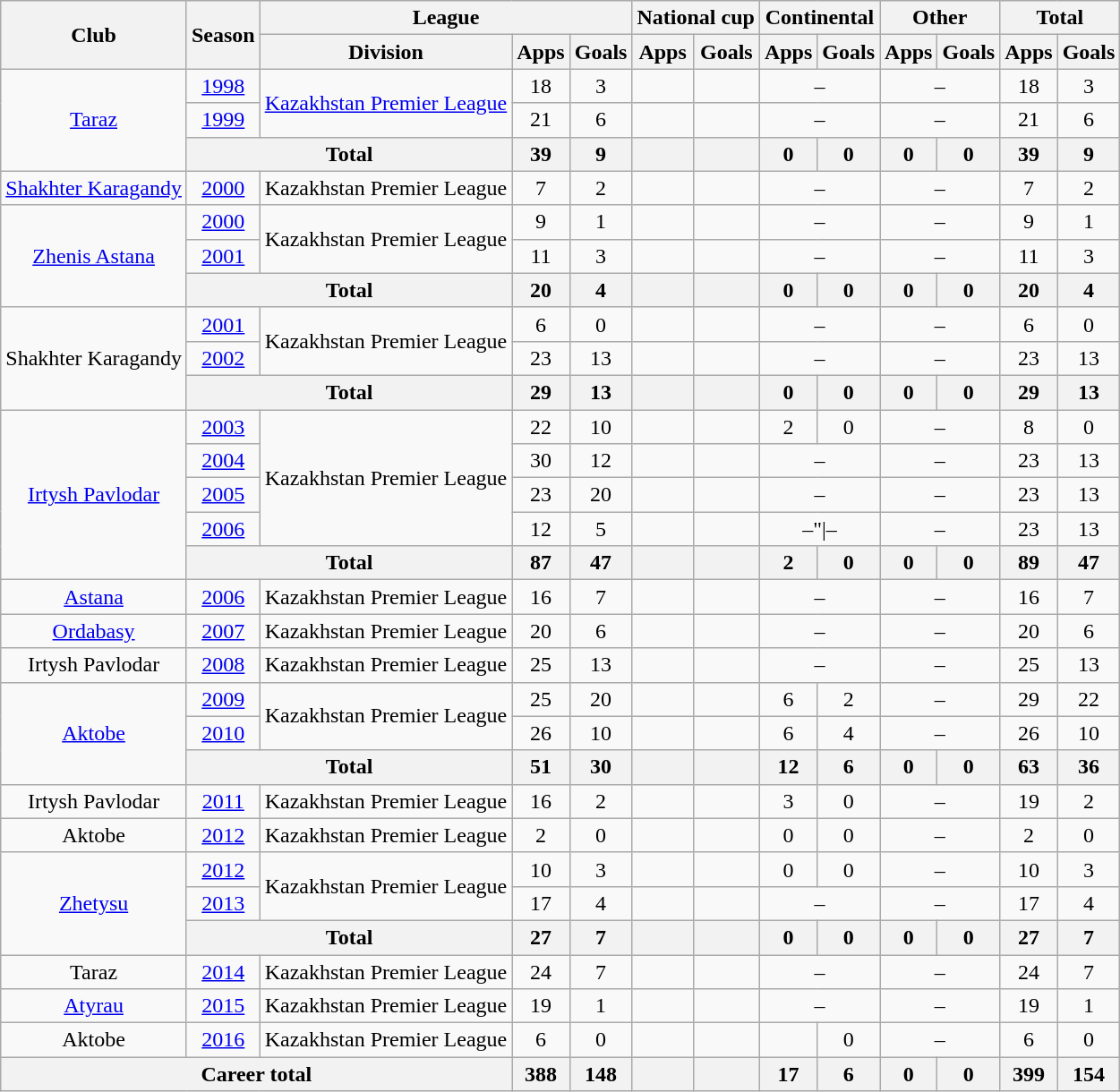<table class="wikitable" style="text-align:center">
<tr>
<th rowspan="2">Club</th>
<th rowspan="2">Season</th>
<th colspan="3">League</th>
<th colspan="2">National cup</th>
<th colspan="2">Continental</th>
<th colspan="2">Other</th>
<th colspan="2">Total</th>
</tr>
<tr>
<th>Division</th>
<th>Apps</th>
<th>Goals</th>
<th>Apps</th>
<th>Goals</th>
<th>Apps</th>
<th>Goals</th>
<th>Apps</th>
<th>Goals</th>
<th>Apps</th>
<th>Goals</th>
</tr>
<tr>
<td rowspan="3"><a href='#'>Taraz</a></td>
<td><a href='#'>1998</a></td>
<td rowspan="2"><a href='#'>Kazakhstan Premier League</a></td>
<td>18</td>
<td>3</td>
<td></td>
<td></td>
<td colspan="2">–</td>
<td colspan="2">–</td>
<td>18</td>
<td>3</td>
</tr>
<tr>
<td><a href='#'>1999</a></td>
<td>21</td>
<td>6</td>
<td></td>
<td></td>
<td colspan="2">–</td>
<td colspan="2">–</td>
<td>21</td>
<td>6</td>
</tr>
<tr>
<th colspan="2">Total</th>
<th>39</th>
<th>9</th>
<th></th>
<th></th>
<th>0</th>
<th>0</th>
<th>0</th>
<th>0</th>
<th>39</th>
<th>9</th>
</tr>
<tr>
<td><a href='#'>Shakhter Karagandy</a></td>
<td><a href='#'>2000</a></td>
<td>Kazakhstan Premier League</td>
<td>7</td>
<td>2</td>
<td></td>
<td></td>
<td colspan="2">–</td>
<td colspan="2">–</td>
<td>7</td>
<td>2</td>
</tr>
<tr>
<td rowspan="3"><a href='#'>Zhenis Astana</a></td>
<td><a href='#'>2000</a></td>
<td rowspan="2">Kazakhstan Premier League</td>
<td>9</td>
<td>1</td>
<td></td>
<td></td>
<td colspan="2">–</td>
<td colspan="2">–</td>
<td>9</td>
<td>1</td>
</tr>
<tr>
<td><a href='#'>2001</a></td>
<td>11</td>
<td>3</td>
<td></td>
<td></td>
<td colspan="2">–</td>
<td colspan="2">–</td>
<td>11</td>
<td>3</td>
</tr>
<tr>
<th colspan="2">Total</th>
<th>20</th>
<th>4</th>
<th></th>
<th></th>
<th>0</th>
<th>0</th>
<th>0</th>
<th>0</th>
<th>20</th>
<th>4</th>
</tr>
<tr>
<td rowspan="3">Shakhter Karagandy</td>
<td><a href='#'>2001</a></td>
<td rowspan="2">Kazakhstan Premier League</td>
<td>6</td>
<td>0</td>
<td></td>
<td></td>
<td colspan="2">–</td>
<td colspan="2">–</td>
<td>6</td>
<td>0</td>
</tr>
<tr>
<td><a href='#'>2002</a></td>
<td>23</td>
<td>13</td>
<td></td>
<td></td>
<td colspan="2">–</td>
<td colspan="2">–</td>
<td>23</td>
<td>13</td>
</tr>
<tr>
<th colspan="2">Total</th>
<th>29</th>
<th>13</th>
<th></th>
<th></th>
<th>0</th>
<th>0</th>
<th>0</th>
<th>0</th>
<th>29</th>
<th>13</th>
</tr>
<tr>
<td rowspan="5"><a href='#'>Irtysh Pavlodar</a></td>
<td><a href='#'>2003</a></td>
<td rowspan="4">Kazakhstan Premier League</td>
<td>22</td>
<td>10</td>
<td></td>
<td></td>
<td>2</td>
<td>0</td>
<td colspan="2">–</td>
<td>8</td>
<td>0</td>
</tr>
<tr>
<td><a href='#'>2004</a></td>
<td>30</td>
<td>12</td>
<td></td>
<td></td>
<td colspan="2">–</td>
<td colspan="2">–</td>
<td>23</td>
<td>13</td>
</tr>
<tr>
<td><a href='#'>2005</a></td>
<td>23</td>
<td>20</td>
<td></td>
<td></td>
<td colspan="2">–</td>
<td colspan="2">–</td>
<td>23</td>
<td>13</td>
</tr>
<tr>
<td><a href='#'>2006</a></td>
<td>12</td>
<td>5</td>
<td></td>
<td></td>
<td colspan="2">–"|–</td>
<td colspan="2">–</td>
<td>23</td>
<td>13</td>
</tr>
<tr>
<th colspan="2">Total</th>
<th>87</th>
<th>47</th>
<th></th>
<th></th>
<th>2</th>
<th>0</th>
<th>0</th>
<th>0</th>
<th>89</th>
<th>47</th>
</tr>
<tr>
<td><a href='#'>Astana</a></td>
<td><a href='#'>2006</a></td>
<td>Kazakhstan Premier League</td>
<td>16</td>
<td>7</td>
<td></td>
<td></td>
<td colspan="2">–</td>
<td colspan="2">–</td>
<td>16</td>
<td>7</td>
</tr>
<tr>
<td><a href='#'>Ordabasy</a></td>
<td><a href='#'>2007</a></td>
<td>Kazakhstan Premier League</td>
<td>20</td>
<td>6</td>
<td></td>
<td></td>
<td colspan="2">–</td>
<td colspan="2">–</td>
<td>20</td>
<td>6</td>
</tr>
<tr>
<td>Irtysh Pavlodar</td>
<td><a href='#'>2008</a></td>
<td>Kazakhstan Premier League</td>
<td>25</td>
<td>13</td>
<td></td>
<td></td>
<td colspan="2">–</td>
<td colspan="2">–</td>
<td>25</td>
<td>13</td>
</tr>
<tr>
<td rowspan="3"><a href='#'>Aktobe</a></td>
<td><a href='#'>2009</a></td>
<td rowspan="2">Kazakhstan Premier League</td>
<td>25</td>
<td>20</td>
<td></td>
<td></td>
<td>6</td>
<td>2</td>
<td colspan="2">–</td>
<td>29</td>
<td>22</td>
</tr>
<tr>
<td><a href='#'>2010</a></td>
<td>26</td>
<td>10</td>
<td></td>
<td></td>
<td>6</td>
<td>4</td>
<td colspan="2">–</td>
<td>26</td>
<td>10</td>
</tr>
<tr>
<th colspan="2">Total</th>
<th>51</th>
<th>30</th>
<th></th>
<th></th>
<th>12</th>
<th>6</th>
<th>0</th>
<th>0</th>
<th>63</th>
<th>36</th>
</tr>
<tr>
<td>Irtysh Pavlodar</td>
<td><a href='#'>2011</a></td>
<td>Kazakhstan Premier League</td>
<td>16</td>
<td>2</td>
<td></td>
<td></td>
<td>3</td>
<td>0</td>
<td colspan="2">–</td>
<td>19</td>
<td>2</td>
</tr>
<tr>
<td>Aktobe</td>
<td><a href='#'>2012</a></td>
<td>Kazakhstan Premier League</td>
<td>2</td>
<td>0</td>
<td></td>
<td></td>
<td>0</td>
<td>0</td>
<td colspan="2">–</td>
<td>2</td>
<td>0</td>
</tr>
<tr>
<td rowspan="3"><a href='#'>Zhetysu</a></td>
<td><a href='#'>2012</a></td>
<td rowspan="2">Kazakhstan Premier League</td>
<td>10</td>
<td>3</td>
<td></td>
<td></td>
<td>0</td>
<td>0</td>
<td colspan="2">–</td>
<td>10</td>
<td>3</td>
</tr>
<tr>
<td><a href='#'>2013</a></td>
<td>17</td>
<td>4</td>
<td></td>
<td></td>
<td colspan="2">–</td>
<td colspan="2">–</td>
<td>17</td>
<td>4</td>
</tr>
<tr>
<th colspan="2">Total</th>
<th>27</th>
<th>7</th>
<th></th>
<th></th>
<th>0</th>
<th>0</th>
<th>0</th>
<th>0</th>
<th>27</th>
<th>7</th>
</tr>
<tr>
<td>Taraz</td>
<td><a href='#'>2014</a></td>
<td>Kazakhstan Premier League</td>
<td>24</td>
<td>7</td>
<td></td>
<td></td>
<td colspan="2">–</td>
<td colspan="2">–</td>
<td>24</td>
<td>7</td>
</tr>
<tr>
<td><a href='#'>Atyrau</a></td>
<td><a href='#'>2015</a></td>
<td>Kazakhstan Premier League</td>
<td>19</td>
<td>1</td>
<td></td>
<td></td>
<td colspan="2">–</td>
<td colspan="2">–</td>
<td>19</td>
<td>1</td>
</tr>
<tr>
<td>Aktobe</td>
<td><a href='#'>2016</a></td>
<td>Kazakhstan Premier League</td>
<td>6</td>
<td>0</td>
<td></td>
<td></td>
<td></td>
<td>0</td>
<td colspan="2">–</td>
<td>6</td>
<td>0</td>
</tr>
<tr>
<th colspan="3">Career total</th>
<th>388</th>
<th>148</th>
<th></th>
<th></th>
<th>17</th>
<th>6</th>
<th>0</th>
<th>0</th>
<th>399</th>
<th>154</th>
</tr>
</table>
